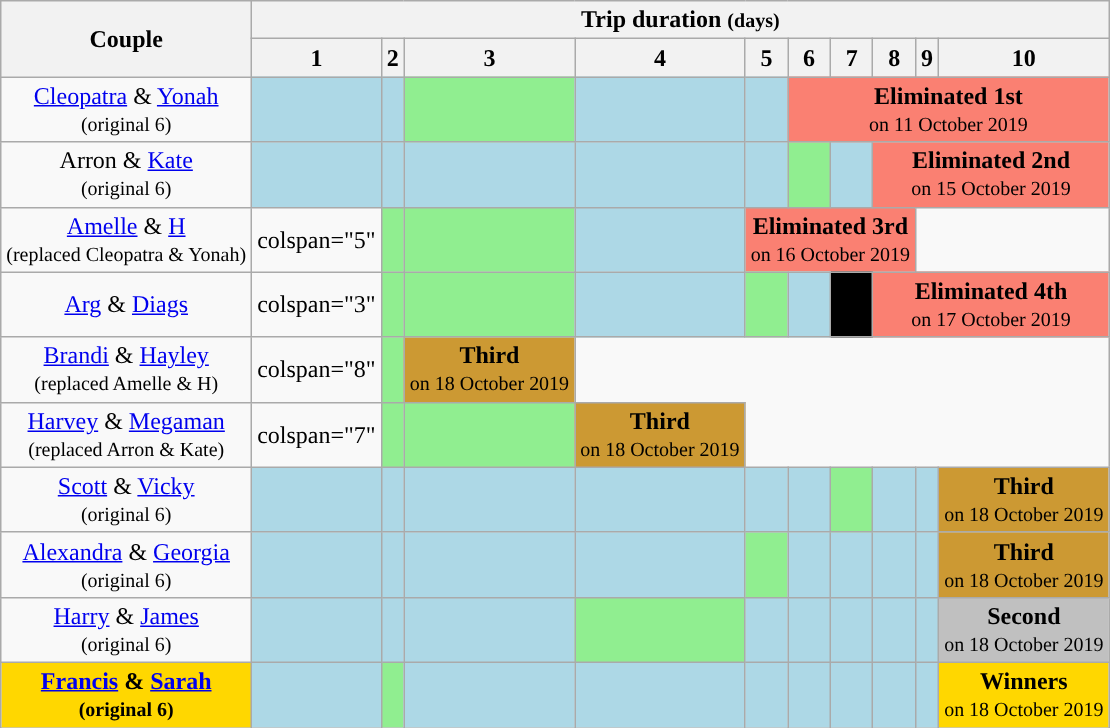<table class="wikitable" style="text-align:center;">
<tr>
<th rowspan="2">Couple</th>
<th colspan="10">Trip duration <small>(days)</small></th>
</tr>
<tr>
<th>1</th>
<th>2</th>
<th>3</th>
<th>4</th>
<th>5</th>
<th>6</th>
<th>7</th>
<th>8</th>
<th>9</th>
<th>10</th>
</tr>
<tr>
<td><a href='#'>Cleopatra</a> & <a href='#'>Yonah</a><br><small>(original 6)</small></td>
<td style="background:lightblue;"></td>
<td style="background:lightblue;"></td>
<td style="background:lightgreen;"></td>
<td style="background:lightblue;"></td>
<td style="background:lightblue;"></td>
<td colspan="5" style="background:salmon;"><strong>Eliminated 1st</strong><br><small>on 11 October 2019</small></td>
</tr>
<tr>
<td>Arron & <a href='#'>Kate</a><br><small>(original 6)</small></td>
<td style="background:lightblue;"></td>
<td style="background:lightblue;"></td>
<td style="background:lightblue;"></td>
<td style="background:lightblue;"></td>
<td style="background:lightblue;"></td>
<td style="background:lightgreen;"></td>
<td style="background:lightblue;"></td>
<td colspan="4" style="background:salmon;"><strong>Eliminated 2nd</strong><br><small>on 15 October 2019</small></td>
</tr>
<tr>
<td><a href='#'>Amelle</a> & <a href='#'>H</a><br><small>(replaced Cleopatra & Yonah)</small></td>
<td>colspan="5" </td>
<td style="background:lightgreen;"></td>
<td style="background:lightgreen;"></td>
<td style="background:lightblue;"></td>
<td colspan="4" style="background:salmon;"><strong>Eliminated 3rd</strong><br><small>on 16 October 2019</small></td>
</tr>
<tr>
<td><a href='#'>Arg</a> & <a href='#'>Diags</a></td>
<td>colspan="3" </td>
<td style="background:lightgreen;"></td>
<td style="background:lightgreen;"></td>
<td style="background:lightblue;"></td>
<td style="background:lightgreen;"></td>
<td style="background:lightblue;"></td>
<td style="background:black;"></td>
<td colspan="4" style="background:salmon;"><strong>Eliminated 4th</strong><br><small>on 17 October 2019</small></td>
</tr>
<tr>
<td><a href='#'>Brandi</a> & <a href='#'>Hayley</a><br><small>(replaced Amelle & H)</small></td>
<td>colspan="8" </td>
<td style="background:lightgreen;"></td>
<td style="background:#cc9933;"><strong>Third</strong><br><small>on 18 October 2019</small></td>
</tr>
<tr>
<td><a href='#'>Harvey</a> & <a href='#'>Megaman</a><br><small>(replaced Arron & Kate)</small></td>
<td>colspan="7" </td>
<td style="background:lightgreen;"></td>
<td style="background:lightgreen;"></td>
<td style="background:#cc9933;"><strong>Third</strong><br><small>on 18 October 2019</small></td>
</tr>
<tr>
<td><a href='#'>Scott</a> & <a href='#'>Vicky</a><br><small>(original 6)</small></td>
<td style="background:lightblue;"></td>
<td style="background:lightblue;"></td>
<td style="background:lightblue;"></td>
<td style="background:lightblue;"></td>
<td style="background:lightblue;"></td>
<td style="background:lightblue;"></td>
<td style="background:lightgreen;"></td>
<td style="background:lightblue;"></td>
<td style="background:lightblue;"></td>
<td style="background:#cc9933;"><strong>Third</strong><br><small>on 18 October 2019</small></td>
</tr>
<tr>
<td><a href='#'>Alexandra</a> & <a href='#'>Georgia</a><br><small>(original 6)</small></td>
<td style="background:lightblue;"></td>
<td style="background:lightblue;"></td>
<td style="background:lightblue;"></td>
<td style="background:lightblue;"></td>
<td style="background:lightgreen;"></td>
<td style="background:lightblue;"></td>
<td style="background:lightblue;"></td>
<td style="background:lightblue;"></td>
<td style="background:lightblue;"></td>
<td style="background:#cc9933;"><strong>Third</strong><br><small>on 18 October 2019</small></td>
</tr>
<tr>
<td><a href='#'>Harry</a> & <a href='#'>James</a><br><small>(original 6)</small></td>
<td style="background:lightblue;"></td>
<td style="background:lightblue;"></td>
<td style="background:lightblue;"></td>
<td style="background:lightgreen;"></td>
<td style="background:lightblue;"></td>
<td style="background:lightblue;"></td>
<td style="background:lightblue;"></td>
<td style="background:lightblue;"></td>
<td style="background:lightblue;"></td>
<td style="background:silver;"><strong>Second</strong><br><small>on 18 October 2019</small></td>
</tr>
<tr>
<td style="background:gold;"><strong><a href='#'>Francis</a> & <a href='#'>Sarah</a></strong><br><small><strong>(original 6)</strong></small></td>
<td style="background:lightblue;"></td>
<td style="background:lightgreen;"></td>
<td style="background:lightblue;"></td>
<td style="background:lightblue;"></td>
<td style="background:lightblue;"></td>
<td style="background:lightblue;"></td>
<td style="background:lightblue;"></td>
<td style="background:lightblue;"></td>
<td style="background:lightblue;"></td>
<td style="background:gold;"><strong>Winners</strong><br><small>on 18 October 2019</small></td>
</tr>
</table>
